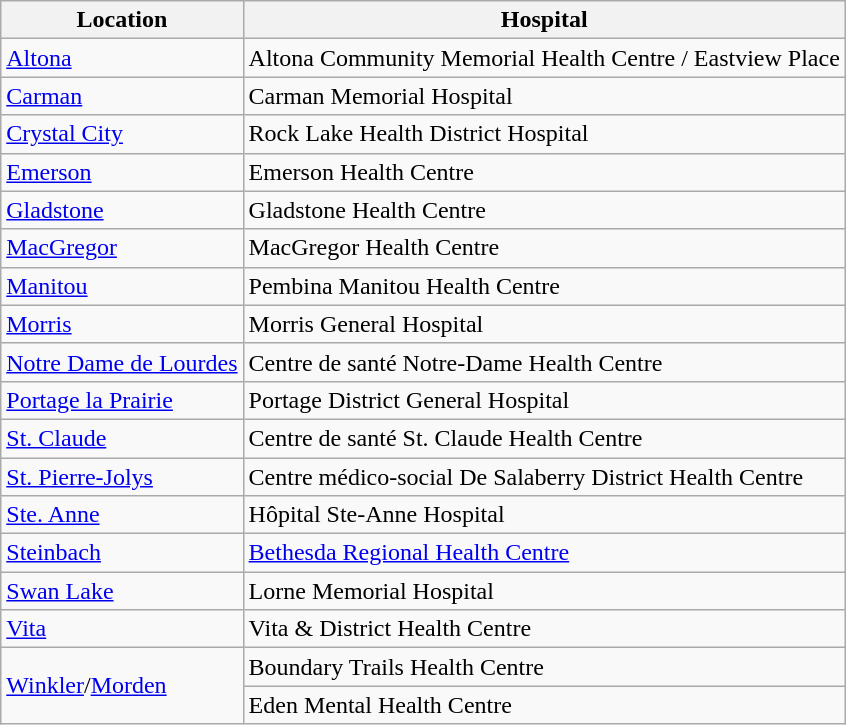<table class="wikitable">
<tr>
<th>Location</th>
<th>Hospital</th>
</tr>
<tr>
<td><a href='#'>Altona</a></td>
<td>Altona Community Memorial Health Centre / Eastview Place</td>
</tr>
<tr>
<td><a href='#'>Carman</a></td>
<td>Carman Memorial Hospital</td>
</tr>
<tr>
<td><a href='#'>Crystal City</a></td>
<td>Rock Lake Health District Hospital</td>
</tr>
<tr>
<td><a href='#'>Emerson</a></td>
<td>Emerson Health Centre</td>
</tr>
<tr>
<td><a href='#'>Gladstone</a></td>
<td>Gladstone Health Centre</td>
</tr>
<tr>
<td><a href='#'>MacGregor</a></td>
<td>MacGregor Health Centre</td>
</tr>
<tr>
<td><a href='#'>Manitou</a></td>
<td>Pembina Manitou Health Centre</td>
</tr>
<tr>
<td><a href='#'>Morris</a></td>
<td>Morris General Hospital</td>
</tr>
<tr>
<td><a href='#'>Notre Dame de Lourdes</a></td>
<td>Centre de santé Notre-Dame Health Centre</td>
</tr>
<tr>
<td><a href='#'>Portage la Prairie</a></td>
<td>Portage District General Hospital</td>
</tr>
<tr>
<td><a href='#'>St. Claude</a></td>
<td>Centre de santé St. Claude Health Centre</td>
</tr>
<tr>
<td><a href='#'>St. Pierre-Jolys</a></td>
<td>Centre médico-social De Salaberry District Health Centre</td>
</tr>
<tr>
<td><a href='#'>Ste. Anne</a></td>
<td>Hôpital Ste-Anne Hospital</td>
</tr>
<tr>
<td><a href='#'>Steinbach</a></td>
<td><a href='#'>Bethesda Regional Health Centre</a></td>
</tr>
<tr>
<td><a href='#'>Swan Lake</a></td>
<td>Lorne Memorial Hospital</td>
</tr>
<tr>
<td><a href='#'>Vita</a></td>
<td>Vita & District Health Centre</td>
</tr>
<tr>
<td rowspan="2"><a href='#'>Winkler</a>/<a href='#'>Morden</a></td>
<td>Boundary Trails Health Centre</td>
</tr>
<tr>
<td>Eden Mental Health Centre</td>
</tr>
</table>
